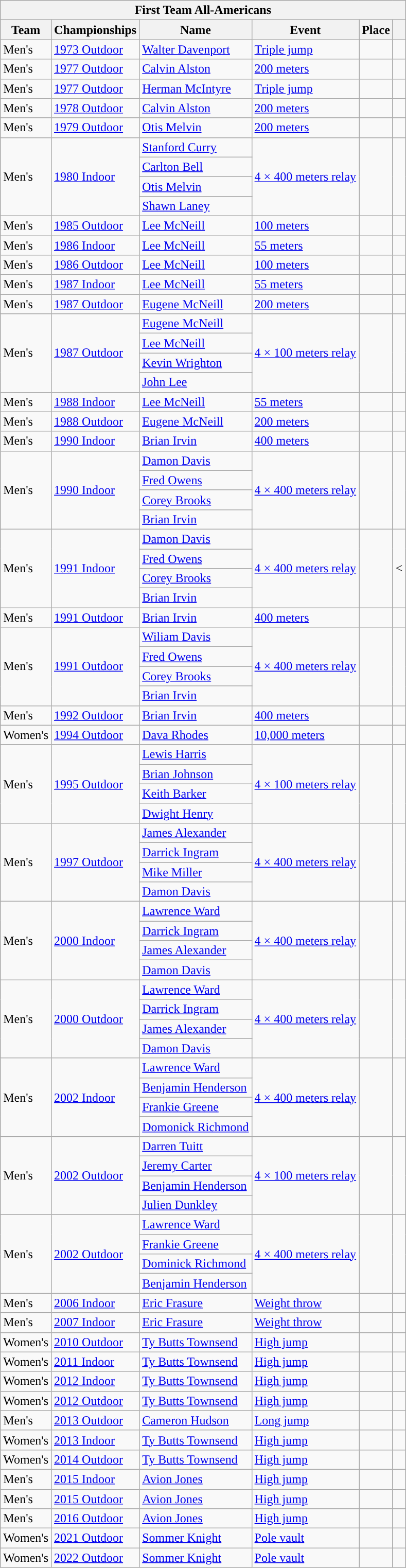<table class="wikitable sortable">
<tr>
<th colspan="6">First Team All-Americans</th>
</tr>
<tr>
<th scope="col">Team</th>
<th scope="col">Championships</th>
<th scope="col">Name</th>
<th scope="col">Event</th>
<th scope="col">Place</th>
<th scope="col"></th>
</tr>
<tr>
<td>Men's</td>
<td><a href='#'>1973 Outdoor</a></td>
<td><a href='#'>Walter Davenport</a></td>
<td><a href='#'>Triple jump</a></td>
<td></td>
<td></td>
</tr>
<tr>
<td>Men's</td>
<td><a href='#'>1977 Outdoor</a></td>
<td><a href='#'>Calvin Alston</a></td>
<td><a href='#'>200 meters</a></td>
<td></td>
<td></td>
</tr>
<tr>
<td>Men's</td>
<td><a href='#'>1977 Outdoor</a></td>
<td><a href='#'>Herman McIntyre</a></td>
<td><a href='#'>Triple jump</a></td>
<td></td>
<td></td>
</tr>
<tr>
<td>Men's</td>
<td><a href='#'>1978 Outdoor</a></td>
<td><a href='#'>Calvin Alston</a></td>
<td><a href='#'>200 meters</a></td>
<td></td>
<td></td>
</tr>
<tr>
<td>Men's</td>
<td><a href='#'>1979 Outdoor</a></td>
<td><a href='#'>Otis Melvin</a></td>
<td><a href='#'>200 meters</a></td>
<td></td>
<td></td>
</tr>
<tr>
<td rowspan=4>Men's</td>
<td rowspan=4><a href='#'>1980 Indoor</a></td>
<td><a href='#'>Stanford Curry</a></td>
<td rowspan=4><a href='#'>4 × 400 meters relay</a></td>
<td rowspan=4></td>
<td rowspan=4></td>
</tr>
<tr>
<td><a href='#'>Carlton Bell</a></td>
</tr>
<tr>
<td><a href='#'>Otis Melvin</a></td>
</tr>
<tr>
<td><a href='#'>Shawn Laney</a></td>
</tr>
<tr>
<td>Men's</td>
<td><a href='#'>1985 Outdoor</a></td>
<td><a href='#'>Lee McNeill</a></td>
<td><a href='#'>100 meters</a></td>
<td></td>
<td></td>
</tr>
<tr>
<td>Men's</td>
<td><a href='#'>1986 Indoor</a></td>
<td><a href='#'>Lee McNeill</a></td>
<td><a href='#'>55 meters</a></td>
<td></td>
<td></td>
</tr>
<tr>
<td>Men's</td>
<td><a href='#'>1986 Outdoor</a></td>
<td><a href='#'>Lee McNeill</a></td>
<td><a href='#'>100 meters</a></td>
<td></td>
<td></td>
</tr>
<tr>
<td>Men's</td>
<td><a href='#'>1987 Indoor</a></td>
<td><a href='#'>Lee McNeill</a></td>
<td><a href='#'>55 meters</a></td>
<td></td>
<td></td>
</tr>
<tr>
<td>Men's</td>
<td><a href='#'>1987 Outdoor</a></td>
<td><a href='#'>Eugene McNeill</a></td>
<td><a href='#'>200 meters</a></td>
<td></td>
<td></td>
</tr>
<tr>
<td rowspan=4>Men's</td>
<td rowspan=4><a href='#'>1987 Outdoor</a></td>
<td><a href='#'>Eugene McNeill</a></td>
<td rowspan=4><a href='#'>4 × 100 meters relay</a></td>
<td rowspan=4></td>
<td rowspan=4></td>
</tr>
<tr>
<td><a href='#'>Lee McNeill</a></td>
</tr>
<tr>
<td><a href='#'>Kevin Wrighton</a></td>
</tr>
<tr>
<td><a href='#'>John Lee</a></td>
</tr>
<tr>
<td>Men's</td>
<td><a href='#'>1988 Indoor</a></td>
<td><a href='#'>Lee McNeill</a></td>
<td><a href='#'>55 meters</a></td>
<td></td>
<td></td>
</tr>
<tr>
<td>Men's</td>
<td><a href='#'>1988 Outdoor</a></td>
<td><a href='#'>Eugene McNeill</a></td>
<td><a href='#'>200 meters</a></td>
<td></td>
<td></td>
</tr>
<tr>
<td>Men's</td>
<td><a href='#'>1990 Indoor</a></td>
<td><a href='#'>Brian Irvin</a></td>
<td><a href='#'>400 meters</a></td>
<td></td>
<td></td>
</tr>
<tr>
<td rowspan=4>Men's</td>
<td rowspan=4><a href='#'>1990 Indoor</a></td>
<td><a href='#'>Damon Davis</a></td>
<td rowspan=4><a href='#'>4 × 400 meters relay</a></td>
<td rowspan=4></td>
<td rowspan=4></td>
</tr>
<tr>
<td><a href='#'>Fred Owens</a></td>
</tr>
<tr>
<td><a href='#'>Corey Brooks</a></td>
</tr>
<tr>
<td><a href='#'>Brian Irvin</a></td>
</tr>
<tr>
<td rowspan=4>Men's</td>
<td rowspan=4><a href='#'>1991 Indoor</a></td>
<td><a href='#'>Damon Davis</a></td>
<td rowspan=4><a href='#'>4 × 400 meters relay</a></td>
<td rowspan=4></td>
<td rowspan=4><</td>
</tr>
<tr>
<td><a href='#'>Fred Owens</a></td>
</tr>
<tr>
<td><a href='#'>Corey Brooks</a></td>
</tr>
<tr>
<td><a href='#'>Brian Irvin</a></td>
</tr>
<tr>
<td>Men's</td>
<td><a href='#'>1991 Outdoor</a></td>
<td><a href='#'>Brian Irvin</a></td>
<td><a href='#'>400 meters</a></td>
<td></td>
<td></td>
</tr>
<tr>
<td rowspan=4>Men's</td>
<td rowspan=4><a href='#'>1991 Outdoor</a></td>
<td><a href='#'>Wiliam Davis</a></td>
<td rowspan=4><a href='#'>4 × 400 meters relay</a></td>
<td rowspan=4></td>
<td rowspan=4></td>
</tr>
<tr>
<td><a href='#'>Fred Owens</a></td>
</tr>
<tr>
<td><a href='#'>Corey Brooks</a></td>
</tr>
<tr>
<td><a href='#'>Brian Irvin</a></td>
</tr>
<tr>
<td>Men's</td>
<td><a href='#'>1992 Outdoor</a></td>
<td><a href='#'>Brian Irvin</a></td>
<td><a href='#'>400 meters</a></td>
<td></td>
<td></td>
</tr>
<tr>
<td>Women's</td>
<td><a href='#'>1994 Outdoor</a></td>
<td><a href='#'>Dava Rhodes</a></td>
<td><a href='#'>10,000 meters</a></td>
<td></td>
<td></td>
</tr>
<tr>
<td rowspan=4>Men's</td>
<td rowspan=4><a href='#'>1995 Outdoor</a></td>
<td><a href='#'>Lewis Harris</a></td>
<td rowspan=4><a href='#'>4 × 100 meters relay</a></td>
<td rowspan=4></td>
<td rowspan=4></td>
</tr>
<tr>
<td><a href='#'>Brian Johnson</a></td>
</tr>
<tr>
<td><a href='#'>Keith Barker</a></td>
</tr>
<tr>
<td><a href='#'>Dwight Henry</a></td>
</tr>
<tr>
<td rowspan=4>Men's</td>
<td rowspan=4><a href='#'>1997 Outdoor</a></td>
<td><a href='#'>James Alexander</a></td>
<td rowspan=4><a href='#'>4 × 400 meters relay</a></td>
<td rowspan=4></td>
<td rowspan=4></td>
</tr>
<tr>
<td><a href='#'>Darrick Ingram</a></td>
</tr>
<tr>
<td><a href='#'>Mike Miller</a></td>
</tr>
<tr>
<td><a href='#'>Damon Davis</a></td>
</tr>
<tr>
<td rowspan=4>Men's</td>
<td rowspan=4><a href='#'>2000 Indoor</a></td>
<td><a href='#'>Lawrence Ward</a></td>
<td rowspan=4><a href='#'>4 × 400 meters relay</a></td>
<td rowspan=4></td>
<td rowspan=4></td>
</tr>
<tr>
<td><a href='#'>Darrick Ingram</a></td>
</tr>
<tr>
<td><a href='#'>James Alexander</a></td>
</tr>
<tr>
<td><a href='#'>Damon Davis</a></td>
</tr>
<tr>
<td rowspan=4>Men's</td>
<td rowspan=4><a href='#'>2000 Outdoor</a></td>
<td><a href='#'>Lawrence Ward</a></td>
<td rowspan=4><a href='#'>4 × 400 meters relay</a></td>
<td rowspan=4></td>
<td rowspan=4></td>
</tr>
<tr>
<td><a href='#'>Darrick Ingram</a></td>
</tr>
<tr>
<td><a href='#'>James Alexander</a></td>
</tr>
<tr>
<td><a href='#'>Damon Davis</a></td>
</tr>
<tr>
<td rowspan=4>Men's</td>
<td rowspan=4><a href='#'>2002 Indoor</a></td>
<td><a href='#'>Lawrence Ward</a></td>
<td rowspan=4><a href='#'>4 × 400 meters relay</a></td>
<td rowspan=4></td>
<td rowspan=4></td>
</tr>
<tr>
<td><a href='#'>Benjamin Henderson</a></td>
</tr>
<tr>
<td><a href='#'>Frankie Greene</a></td>
</tr>
<tr>
<td><a href='#'>Domonick Richmond</a></td>
</tr>
<tr>
<td rowspan=4>Men's</td>
<td rowspan=4><a href='#'>2002 Outdoor</a></td>
<td><a href='#'>Darren Tuitt</a></td>
<td rowspan=4><a href='#'>4 × 100 meters relay</a></td>
<td rowspan=4></td>
<td rowspan=4></td>
</tr>
<tr>
<td><a href='#'>Jeremy Carter</a></td>
</tr>
<tr>
<td><a href='#'>Benjamin Henderson</a></td>
</tr>
<tr>
<td><a href='#'>Julien Dunkley</a></td>
</tr>
<tr>
<td rowspan=4>Men's</td>
<td rowspan=4><a href='#'>2002 Outdoor</a></td>
<td><a href='#'>Lawrence Ward</a></td>
<td rowspan=4><a href='#'>4 × 400 meters relay</a></td>
<td rowspan=4></td>
<td rowspan=4></td>
</tr>
<tr>
<td><a href='#'>Frankie Greene</a></td>
</tr>
<tr>
<td><a href='#'>Dominick Richmond</a></td>
</tr>
<tr>
<td><a href='#'>Benjamin Henderson</a></td>
</tr>
<tr>
<td>Men's</td>
<td><a href='#'>2006 Indoor</a></td>
<td><a href='#'>Eric Frasure</a></td>
<td><a href='#'>Weight throw</a></td>
<td></td>
<td></td>
</tr>
<tr>
<td>Men's</td>
<td><a href='#'>2007 Indoor</a></td>
<td><a href='#'>Eric Frasure</a></td>
<td><a href='#'>Weight throw</a></td>
<td></td>
<td></td>
</tr>
<tr>
<td>Women's</td>
<td><a href='#'>2010 Outdoor</a></td>
<td><a href='#'>Ty Butts Townsend</a></td>
<td><a href='#'>High jump</a></td>
<td></td>
<td></td>
</tr>
<tr>
<td>Women's</td>
<td><a href='#'>2011 Indoor</a></td>
<td><a href='#'>Ty Butts Townsend</a></td>
<td><a href='#'>High jump</a></td>
<td></td>
<td></td>
</tr>
<tr>
<td>Women's</td>
<td><a href='#'>2012 Indoor</a></td>
<td><a href='#'>Ty Butts Townsend</a></td>
<td><a href='#'>High jump</a></td>
<td></td>
<td></td>
</tr>
<tr>
<td>Women's</td>
<td><a href='#'>2012 Outdoor</a></td>
<td><a href='#'>Ty Butts Townsend</a></td>
<td><a href='#'>High jump</a></td>
<td></td>
<td></td>
</tr>
<tr>
<td>Men's</td>
<td><a href='#'>2013 Outdoor</a></td>
<td><a href='#'>Cameron Hudson</a></td>
<td><a href='#'>Long jump</a></td>
<td></td>
<td></td>
</tr>
<tr>
<td>Women's</td>
<td><a href='#'>2013 Indoor</a></td>
<td><a href='#'>Ty Butts Townsend</a></td>
<td><a href='#'>High jump</a></td>
<td></td>
<td></td>
</tr>
<tr>
<td>Women's</td>
<td><a href='#'>2014 Outdoor</a></td>
<td><a href='#'>Ty Butts Townsend</a></td>
<td><a href='#'>High jump</a></td>
<td></td>
<td></td>
</tr>
<tr>
<td>Men's</td>
<td><a href='#'>2015 Indoor</a></td>
<td><a href='#'>Avion Jones</a></td>
<td><a href='#'>High jump</a></td>
<td></td>
<td></td>
</tr>
<tr>
<td>Men's</td>
<td><a href='#'>2015 Outdoor</a></td>
<td><a href='#'>Avion Jones</a></td>
<td><a href='#'>High jump</a></td>
<td></td>
<td></td>
</tr>
<tr>
<td>Men's</td>
<td><a href='#'>2016 Outdoor</a></td>
<td><a href='#'>Avion Jones</a></td>
<td><a href='#'>High jump</a></td>
<td></td>
<td></td>
</tr>
<tr>
<td>Women's</td>
<td><a href='#'>2021 Outdoor</a></td>
<td><a href='#'>Sommer Knight</a></td>
<td><a href='#'>Pole vault</a></td>
<td></td>
<td></td>
</tr>
<tr>
<td>Women's</td>
<td><a href='#'>2022 Outdoor</a></td>
<td><a href='#'>Sommer Knight</a></td>
<td><a href='#'>Pole vault</a></td>
<td></td>
<td></td>
</tr>
</table>
